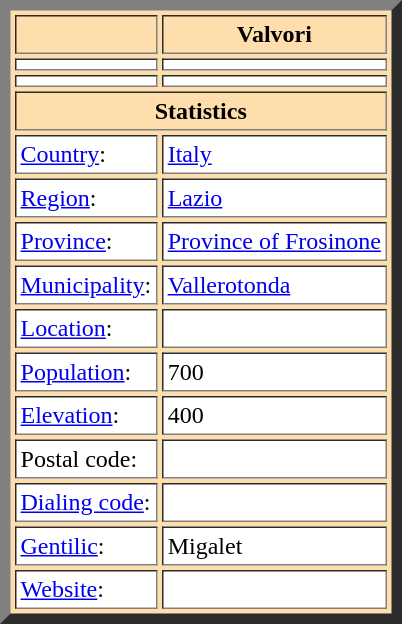<table border="7" cellpadding="3" cellspacing="3"  bgcolor="#FFDEAD" style="float:right; margin-left:15px">
<tr>
<th></th>
<th>Valvori</th>
</tr>
<tr --- bgcolor="#FFFFFF">
<td align="center"></td>
<th></th>
</tr>
<tr --- bgcolor="#FFFFFF">
<th align="center"></th>
<th align="center"></th>
</tr>
<tr>
<th colspan="2">Statistics</th>
</tr>
<tr --- bgcolor="#FFFFFF">
<td><a href='#'>Country</a>:</td>
<td> <a href='#'>Italy</a></td>
</tr>
<tr --- bgcolor="#FFFFFF">
<td><a href='#'>Region</a>:</td>
<td> <a href='#'>Lazio</a></td>
</tr>
<tr --- bgcolor="#FFFFFF">
<td><a href='#'>Province</a>:</td>
<td><a href='#'>Province of Frosinone</a></td>
</tr>
<tr --- bgcolor="#FFFFFF">
<td><a href='#'>Municipality</a>:</td>
<td> <a href='#'>Vallerotonda</a></td>
</tr>
<tr --- bgcolor="#FFFFFF" valign="top">
<td><a href='#'>Location</a>:</td>
<td></td>
</tr>
<tr --- bgcolor="#FFFFFF">
<td><a href='#'>Population</a>:</td>
<td>700</td>
</tr>
<tr --- bgcolor="#FFFFFF">
<td><a href='#'>Elevation</a>:</td>
<td>400</td>
</tr>
<tr --- bgcolor="#FFFFFF">
<td>Postal code:</td>
<td></td>
</tr>
<tr --- bgcolor="#FFFFFF">
<td><a href='#'>Dialing code</a>:</td>
<td></td>
</tr>
<tr --- bgcolor="#FFFFFF">
<td><a href='#'>Gentilic</a>:</td>
<td>Migalet</td>
</tr>
<tr --- bgcolor="#FFFFFF">
<td><a href='#'>Website</a>:</td>
<td><br></td>
</tr>
</table>
